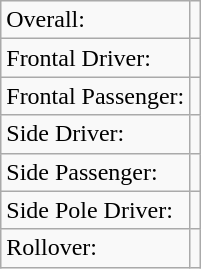<table class="wikitable">
<tr>
<td>Overall:</td>
<td></td>
</tr>
<tr>
<td>Frontal Driver:</td>
<td></td>
</tr>
<tr>
<td>Frontal Passenger:</td>
<td></td>
</tr>
<tr>
<td>Side Driver:</td>
<td></td>
</tr>
<tr>
<td>Side Passenger:</td>
<td></td>
</tr>
<tr>
<td>Side Pole Driver:</td>
<td></td>
</tr>
<tr>
<td>Rollover:</td>
<td></td>
</tr>
</table>
